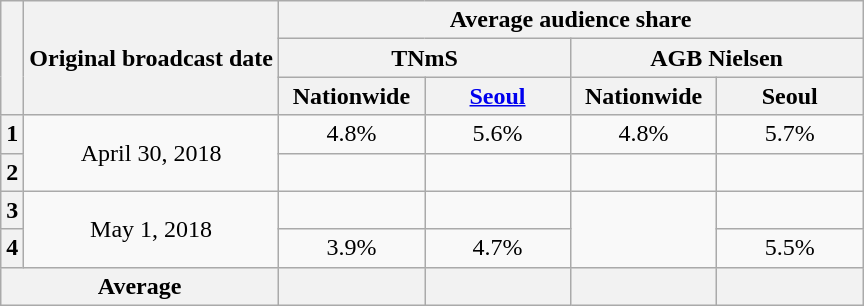<table class="wikitable" style="text-align:center">
<tr>
<th rowspan="3"></th>
<th rowspan="3">Original broadcast date</th>
<th colspan="4">Average audience share</th>
</tr>
<tr>
<th colspan="2">TNmS</th>
<th colspan="2">AGB Nielsen</th>
</tr>
<tr>
<th width="90">Nationwide</th>
<th width="90"><a href='#'>Seoul</a></th>
<th width="90">Nationwide</th>
<th width="90">Seoul</th>
</tr>
<tr>
<th>1</th>
<td rowspan="2">April 30, 2018</td>
<td>4.8% </td>
<td>5.6% </td>
<td>4.8% </td>
<td>5.7% </td>
</tr>
<tr>
<th>2</th>
<td> </td>
<td> </td>
<td> </td>
<td> </td>
</tr>
<tr>
<th>3</th>
<td rowspan="2">May 1, 2018</td>
<td> </td>
<td> </td>
<td rowspan="2"> </td>
<td> </td>
</tr>
<tr>
<th>4</th>
<td>3.9% </td>
<td>4.7% </td>
<td>5.5% </td>
</tr>
<tr>
<th colspan="2">Average</th>
<th></th>
<th></th>
<th></th>
<th></th>
</tr>
</table>
